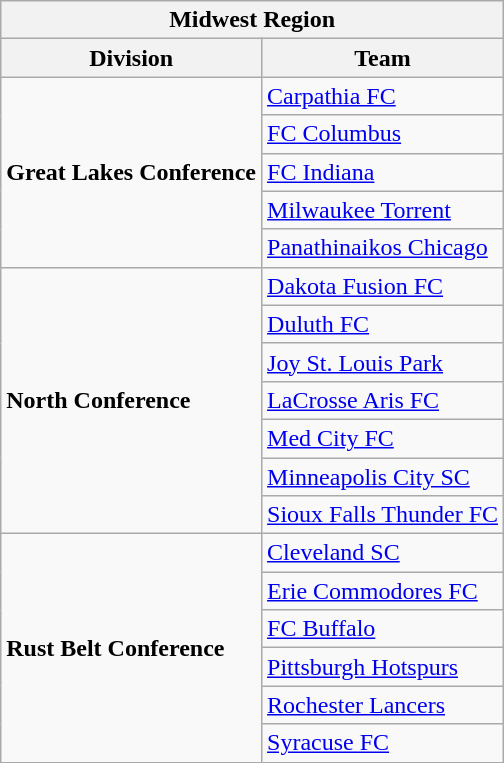<table class="wikitable" style="text-align:left">
<tr>
<th colspan=3>Midwest Region</th>
</tr>
<tr>
<th>Division</th>
<th>Team</th>
</tr>
<tr>
<td rowspan=5><strong>Great Lakes Conference</strong></td>
<td><a href='#'>Carpathia FC</a></td>
</tr>
<tr>
<td><a href='#'>FC Columbus</a></td>
</tr>
<tr>
<td><a href='#'>FC Indiana</a></td>
</tr>
<tr>
<td><a href='#'>Milwaukee Torrent</a></td>
</tr>
<tr>
<td><a href='#'>Panathinaikos Chicago</a></td>
</tr>
<tr>
<td rowspan=7><strong>North Conference</strong></td>
<td><a href='#'>Dakota Fusion FC</a></td>
</tr>
<tr>
<td><a href='#'>Duluth FC</a></td>
</tr>
<tr>
<td><a href='#'>Joy St. Louis Park</a></td>
</tr>
<tr>
<td><a href='#'>LaCrosse Aris FC</a></td>
</tr>
<tr>
<td><a href='#'>Med City FC</a></td>
</tr>
<tr>
<td><a href='#'>Minneapolis City SC</a></td>
</tr>
<tr>
<td><a href='#'>Sioux Falls Thunder FC</a></td>
</tr>
<tr>
<td rowspan=6><strong>Rust Belt Conference</strong></td>
<td><a href='#'>Cleveland SC</a></td>
</tr>
<tr>
<td><a href='#'>Erie Commodores FC</a></td>
</tr>
<tr>
<td><a href='#'>FC Buffalo</a></td>
</tr>
<tr>
<td><a href='#'>Pittsburgh Hotspurs</a></td>
</tr>
<tr>
<td><a href='#'>Rochester Lancers</a></td>
</tr>
<tr>
<td><a href='#'>Syracuse FC</a></td>
</tr>
</table>
